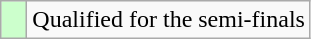<table class="wikitable">
<tr>
<td width=10px bgcolor="#ccffcc"></td>
<td>Qualified for the semi-finals</td>
</tr>
</table>
